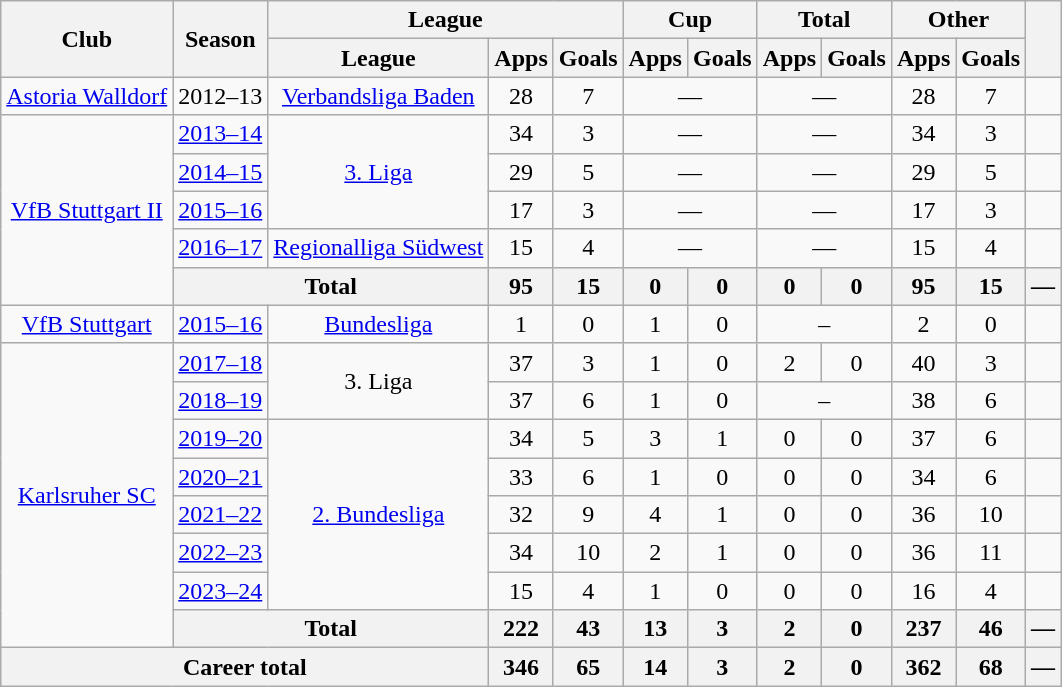<table class="wikitable" style="text-align:center">
<tr>
<th rowspan="2">Club</th>
<th rowspan="2">Season</th>
<th colspan="3">League</th>
<th colspan="2">Cup</th>
<th colspan="2">Total</th>
<th colspan="2">Other</th>
<th rowspan="2"></th>
</tr>
<tr>
<th>League</th>
<th>Apps</th>
<th>Goals</th>
<th>Apps</th>
<th>Goals</th>
<th>Apps</th>
<th>Goals</th>
<th>Apps</th>
<th>Goals</th>
</tr>
<tr>
<td><a href='#'>Astoria Walldorf</a></td>
<td>2012–13</td>
<td><a href='#'>Verbandsliga Baden</a></td>
<td>28</td>
<td>7</td>
<td colspan="2">—</td>
<td colspan="2">—</td>
<td>28</td>
<td>7</td>
<td></td>
</tr>
<tr>
<td rowspan="5"><a href='#'>VfB Stuttgart II</a></td>
<td><a href='#'>2013–14</a></td>
<td rowspan="3"><a href='#'>3. Liga</a></td>
<td>34</td>
<td>3</td>
<td colspan="2">—</td>
<td colspan="2">—</td>
<td>34</td>
<td>3</td>
<td></td>
</tr>
<tr>
<td><a href='#'>2014–15</a></td>
<td>29</td>
<td>5</td>
<td colspan="2">—</td>
<td colspan="2">—</td>
<td>29</td>
<td>5</td>
<td></td>
</tr>
<tr>
<td><a href='#'>2015–16</a></td>
<td>17</td>
<td>3</td>
<td colspan="2">—</td>
<td colspan="2">—</td>
<td>17</td>
<td>3</td>
<td></td>
</tr>
<tr>
<td><a href='#'>2016–17</a></td>
<td><a href='#'>Regionalliga Südwest</a></td>
<td>15</td>
<td>4</td>
<td colspan="2">—</td>
<td colspan="2">—</td>
<td>15</td>
<td>4</td>
<td></td>
</tr>
<tr>
<th colspan="2">Total</th>
<th>95</th>
<th>15</th>
<th>0</th>
<th>0</th>
<th>0</th>
<th>0</th>
<th>95</th>
<th>15</th>
<th>—</th>
</tr>
<tr>
<td><a href='#'>VfB Stuttgart</a></td>
<td><a href='#'>2015–16</a></td>
<td><a href='#'>Bundesliga</a></td>
<td>1</td>
<td>0</td>
<td>1</td>
<td>0</td>
<td colspan="2">–</td>
<td>2</td>
<td>0</td>
<td></td>
</tr>
<tr>
<td rowspan="8"><a href='#'>Karlsruher SC</a></td>
<td><a href='#'>2017–18</a></td>
<td rowspan="2">3. Liga</td>
<td>37</td>
<td>3</td>
<td>1</td>
<td>0</td>
<td>2</td>
<td>0</td>
<td>40</td>
<td>3</td>
<td></td>
</tr>
<tr>
<td><a href='#'>2018–19</a></td>
<td>37</td>
<td>6</td>
<td>1</td>
<td>0</td>
<td colspan="2">–</td>
<td>38</td>
<td>6</td>
<td></td>
</tr>
<tr>
<td><a href='#'>2019–20</a></td>
<td rowspan="5"><a href='#'>2. Bundesliga</a></td>
<td>34</td>
<td>5</td>
<td>3</td>
<td>1</td>
<td>0</td>
<td>0</td>
<td>37</td>
<td>6</td>
<td></td>
</tr>
<tr>
<td><a href='#'>2020–21</a></td>
<td>33</td>
<td>6</td>
<td>1</td>
<td>0</td>
<td>0</td>
<td>0</td>
<td>34</td>
<td>6</td>
<td></td>
</tr>
<tr>
<td><a href='#'>2021–22</a></td>
<td>32</td>
<td>9</td>
<td>4</td>
<td>1</td>
<td>0</td>
<td>0</td>
<td>36</td>
<td>10</td>
<td></td>
</tr>
<tr>
<td><a href='#'>2022–23</a></td>
<td>34</td>
<td>10</td>
<td>2</td>
<td>1</td>
<td>0</td>
<td>0</td>
<td>36</td>
<td>11</td>
<td></td>
</tr>
<tr>
<td><a href='#'>2023–24</a></td>
<td>15</td>
<td>4</td>
<td>1</td>
<td>0</td>
<td>0</td>
<td>0</td>
<td>16</td>
<td>4</td>
<td></td>
</tr>
<tr>
<th colspan="2">Total</th>
<th>222</th>
<th>43</th>
<th>13</th>
<th>3</th>
<th>2</th>
<th>0</th>
<th>237</th>
<th>46</th>
<th>—</th>
</tr>
<tr>
<th colspan="3">Career total</th>
<th>346</th>
<th>65</th>
<th>14</th>
<th>3</th>
<th>2</th>
<th>0</th>
<th>362</th>
<th>68</th>
<th>—</th>
</tr>
</table>
